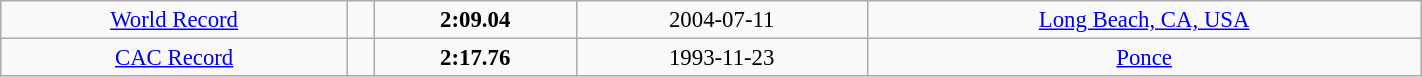<table class="wikitable" style=" text-align:center; font-size:95%;" width="75%">
<tr>
<td><a href='#'>World Record</a></td>
<td></td>
<td><strong>2:09.04</strong></td>
<td>2004-07-11</td>
<td> <a href='#'>Long Beach, CA, USA</a></td>
</tr>
<tr>
<td><a href='#'>CAC Record</a></td>
<td></td>
<td><strong>2:17.76</strong></td>
<td>1993-11-23</td>
<td> <a href='#'>Ponce</a></td>
</tr>
</table>
